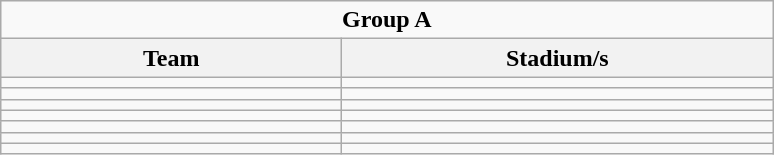<table class="wikitable">
<tr>
<td colspan=3 align=center><strong>Group A</strong></td>
</tr>
<tr>
<th width="220">Team</th>
<th width="280">Stadium/s</th>
</tr>
<tr>
<td></td>
<td></td>
</tr>
<tr>
<td></td>
<td></td>
</tr>
<tr>
<td></td>
<td></td>
</tr>
<tr>
<td></td>
<td></td>
</tr>
<tr>
<td></td>
<td></td>
</tr>
<tr>
<td></td>
<td></td>
</tr>
<tr>
<td></td>
<td></td>
</tr>
</table>
